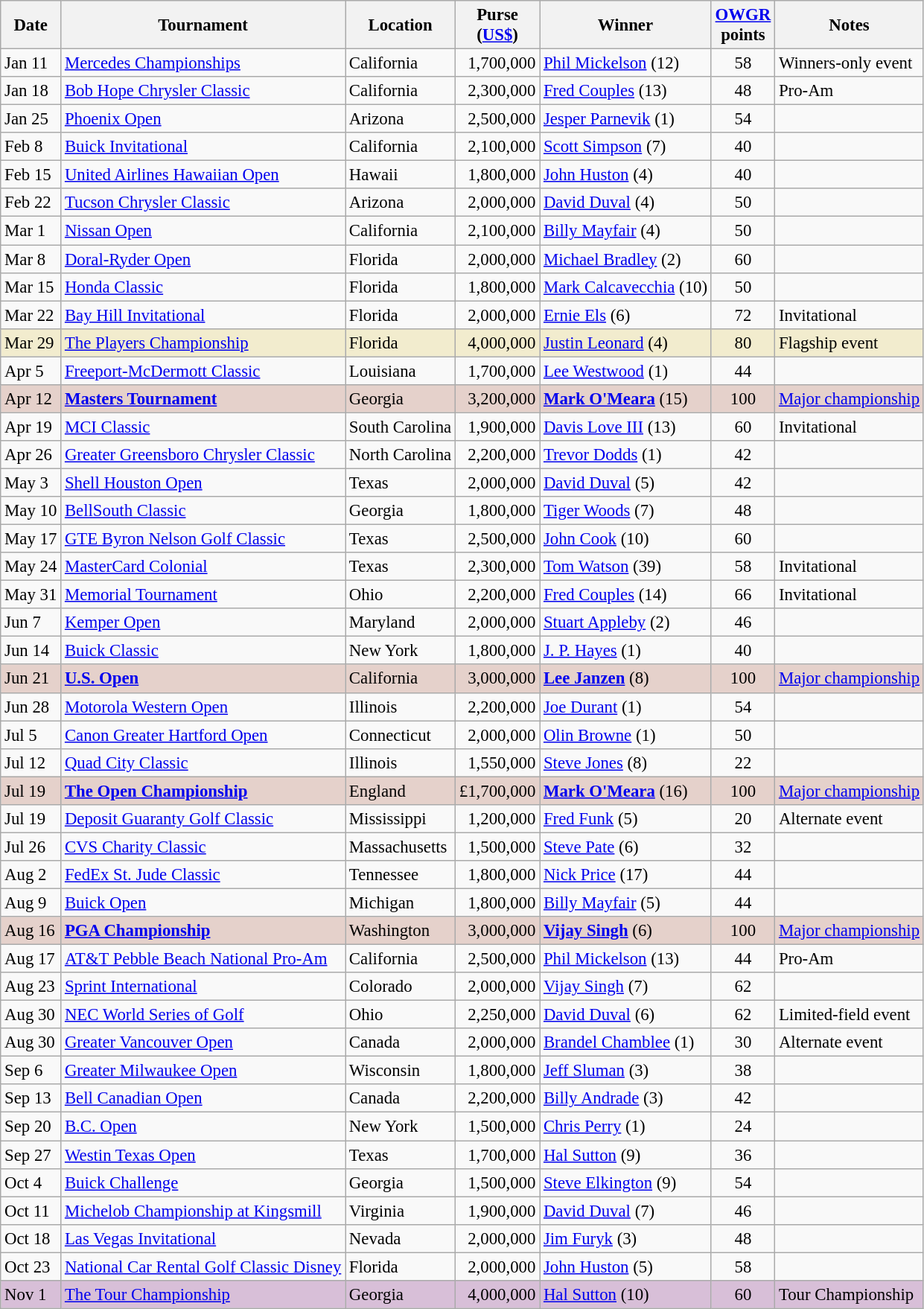<table class="wikitable" style="font-size:95%">
<tr>
<th>Date</th>
<th>Tournament</th>
<th>Location</th>
<th>Purse<br>(<a href='#'>US$</a>)</th>
<th>Winner</th>
<th><a href='#'>OWGR</a><br>points</th>
<th>Notes</th>
</tr>
<tr>
<td>Jan 11</td>
<td><a href='#'>Mercedes Championships</a></td>
<td>California</td>
<td align=right>1,700,000</td>
<td> <a href='#'>Phil Mickelson</a> (12)</td>
<td align=center>58</td>
<td>Winners-only event</td>
</tr>
<tr>
<td>Jan 18</td>
<td><a href='#'>Bob Hope Chrysler Classic</a></td>
<td>California</td>
<td align=right>2,300,000</td>
<td> <a href='#'>Fred Couples</a> (13)</td>
<td align=center>48</td>
<td>Pro-Am</td>
</tr>
<tr>
<td>Jan 25</td>
<td><a href='#'>Phoenix Open</a></td>
<td>Arizona</td>
<td align=right>2,500,000</td>
<td> <a href='#'>Jesper Parnevik</a> (1)</td>
<td align=center>54</td>
<td></td>
</tr>
<tr>
<td>Feb 8</td>
<td><a href='#'>Buick Invitational</a></td>
<td>California</td>
<td align=right>2,100,000</td>
<td> <a href='#'>Scott Simpson</a> (7)</td>
<td align=center>40</td>
<td></td>
</tr>
<tr>
<td>Feb 15</td>
<td><a href='#'>United Airlines Hawaiian Open</a></td>
<td>Hawaii</td>
<td align=right>1,800,000</td>
<td> <a href='#'>John Huston</a> (4)</td>
<td align=center>40</td>
<td></td>
</tr>
<tr>
<td>Feb 22</td>
<td><a href='#'>Tucson Chrysler Classic</a></td>
<td>Arizona</td>
<td align=right>2,000,000</td>
<td> <a href='#'>David Duval</a> (4)</td>
<td align=center>50</td>
<td></td>
</tr>
<tr>
<td>Mar 1</td>
<td><a href='#'>Nissan Open</a></td>
<td>California</td>
<td align=right>2,100,000</td>
<td> <a href='#'>Billy Mayfair</a> (4)</td>
<td align=center>50</td>
<td></td>
</tr>
<tr>
<td>Mar 8</td>
<td><a href='#'>Doral-Ryder Open</a></td>
<td>Florida</td>
<td align=right>2,000,000</td>
<td> <a href='#'>Michael Bradley</a> (2)</td>
<td align=center>60</td>
<td></td>
</tr>
<tr>
<td>Mar 15</td>
<td><a href='#'>Honda Classic</a></td>
<td>Florida</td>
<td align=right>1,800,000</td>
<td> <a href='#'>Mark Calcavecchia</a> (10)</td>
<td align=center>50</td>
<td></td>
</tr>
<tr>
<td>Mar 22</td>
<td><a href='#'>Bay Hill Invitational</a></td>
<td>Florida</td>
<td align=right>2,000,000</td>
<td> <a href='#'>Ernie Els</a> (6)</td>
<td align=center>72</td>
<td>Invitational</td>
</tr>
<tr style="background:#f2ecce;">
<td>Mar 29</td>
<td><a href='#'>The Players Championship</a></td>
<td>Florida</td>
<td align=right>4,000,000</td>
<td> <a href='#'>Justin Leonard</a> (4)</td>
<td align=center>80</td>
<td>Flagship event</td>
</tr>
<tr>
<td>Apr 5</td>
<td><a href='#'>Freeport-McDermott Classic</a></td>
<td>Louisiana</td>
<td align=right>1,700,000</td>
<td> <a href='#'>Lee Westwood</a> (1)</td>
<td align=center>44</td>
<td></td>
</tr>
<tr style="background:#e5d1cb;">
<td>Apr 12</td>
<td><strong><a href='#'>Masters Tournament</a></strong></td>
<td>Georgia</td>
<td align=right>3,200,000</td>
<td> <strong><a href='#'>Mark O'Meara</a></strong> (15)</td>
<td align=center>100</td>
<td><a href='#'>Major championship</a></td>
</tr>
<tr>
<td>Apr 19</td>
<td><a href='#'>MCI Classic</a></td>
<td>South Carolina</td>
<td align=right>1,900,000</td>
<td> <a href='#'>Davis Love III</a> (13)</td>
<td align=center>60</td>
<td>Invitational</td>
</tr>
<tr>
<td>Apr 26</td>
<td><a href='#'>Greater Greensboro Chrysler Classic</a></td>
<td>North Carolina</td>
<td align=right>2,200,000</td>
<td> <a href='#'>Trevor Dodds</a> (1)</td>
<td align=center>42</td>
<td></td>
</tr>
<tr>
<td>May 3</td>
<td><a href='#'>Shell Houston Open</a></td>
<td>Texas</td>
<td align=right>2,000,000</td>
<td> <a href='#'>David Duval</a> (5)</td>
<td align=center>42</td>
<td></td>
</tr>
<tr>
<td>May 10</td>
<td><a href='#'>BellSouth Classic</a></td>
<td>Georgia</td>
<td align=right>1,800,000</td>
<td> <a href='#'>Tiger Woods</a> (7)</td>
<td align=center>48</td>
<td></td>
</tr>
<tr>
<td>May 17</td>
<td><a href='#'>GTE Byron Nelson Golf Classic</a></td>
<td>Texas</td>
<td align=right>2,500,000</td>
<td> <a href='#'>John Cook</a> (10)</td>
<td align=center>60</td>
<td></td>
</tr>
<tr>
<td>May 24</td>
<td><a href='#'>MasterCard Colonial</a></td>
<td>Texas</td>
<td align=right>2,300,000</td>
<td> <a href='#'>Tom Watson</a> (39)</td>
<td align=center>58</td>
<td>Invitational</td>
</tr>
<tr>
<td>May 31</td>
<td><a href='#'>Memorial Tournament</a></td>
<td>Ohio</td>
<td align=right>2,200,000</td>
<td> <a href='#'>Fred Couples</a> (14)</td>
<td align=center>66</td>
<td>Invitational</td>
</tr>
<tr>
<td>Jun 7</td>
<td><a href='#'>Kemper Open</a></td>
<td>Maryland</td>
<td align=right>2,000,000</td>
<td> <a href='#'>Stuart Appleby</a> (2)</td>
<td align=center>46</td>
<td></td>
</tr>
<tr>
<td>Jun 14</td>
<td><a href='#'>Buick Classic</a></td>
<td>New York</td>
<td align=right>1,800,000</td>
<td> <a href='#'>J. P. Hayes</a> (1)</td>
<td align=center>40</td>
<td></td>
</tr>
<tr style="background:#e5d1cb;">
<td>Jun 21</td>
<td><strong><a href='#'>U.S. Open</a></strong></td>
<td>California</td>
<td align=right>3,000,000</td>
<td> <strong><a href='#'>Lee Janzen</a></strong> (8)</td>
<td align=center>100</td>
<td><a href='#'>Major championship</a></td>
</tr>
<tr>
<td>Jun 28</td>
<td><a href='#'>Motorola Western Open</a></td>
<td>Illinois</td>
<td align=right>2,200,000</td>
<td> <a href='#'>Joe Durant</a> (1)</td>
<td align=center>54</td>
<td></td>
</tr>
<tr>
<td>Jul 5</td>
<td><a href='#'>Canon Greater Hartford Open</a></td>
<td>Connecticut</td>
<td align=right>2,000,000</td>
<td> <a href='#'>Olin Browne</a> (1)</td>
<td align=center>50</td>
<td></td>
</tr>
<tr>
<td>Jul 12</td>
<td><a href='#'>Quad City Classic</a></td>
<td>Illinois</td>
<td align=right>1,550,000</td>
<td> <a href='#'>Steve Jones</a> (8)</td>
<td align=center>22</td>
<td></td>
</tr>
<tr style="background:#e5d1cb;">
<td>Jul 19</td>
<td><strong><a href='#'>The Open Championship</a></strong></td>
<td>England</td>
<td align=right>£1,700,000</td>
<td> <strong><a href='#'>Mark O'Meara</a></strong> (16)</td>
<td align=center>100</td>
<td><a href='#'>Major championship</a></td>
</tr>
<tr>
<td>Jul 19</td>
<td><a href='#'>Deposit Guaranty Golf Classic</a></td>
<td>Mississippi</td>
<td align=right>1,200,000</td>
<td> <a href='#'>Fred Funk</a> (5)</td>
<td align=center>20</td>
<td>Alternate event</td>
</tr>
<tr>
<td>Jul 26</td>
<td><a href='#'>CVS Charity Classic</a></td>
<td>Massachusetts</td>
<td align=right>1,500,000</td>
<td> <a href='#'>Steve Pate</a> (6)</td>
<td align=center>32</td>
<td></td>
</tr>
<tr>
<td>Aug 2</td>
<td><a href='#'>FedEx St. Jude Classic</a></td>
<td>Tennessee</td>
<td align=right>1,800,000</td>
<td> <a href='#'>Nick Price</a> (17)</td>
<td align=center>44</td>
<td></td>
</tr>
<tr>
<td>Aug 9</td>
<td><a href='#'>Buick Open</a></td>
<td>Michigan</td>
<td align=right>1,800,000</td>
<td> <a href='#'>Billy Mayfair</a> (5)</td>
<td align=center>44</td>
<td></td>
</tr>
<tr style="background:#e5d1cb;">
<td>Aug 16</td>
<td><strong><a href='#'>PGA Championship</a></strong></td>
<td>Washington</td>
<td align=right>3,000,000</td>
<td> <strong><a href='#'>Vijay Singh</a></strong> (6)</td>
<td align=center>100</td>
<td><a href='#'>Major championship</a></td>
</tr>
<tr>
<td>Aug 17</td>
<td><a href='#'>AT&T Pebble Beach National Pro-Am</a></td>
<td>California</td>
<td align=right>2,500,000</td>
<td> <a href='#'>Phil Mickelson</a> (13)</td>
<td align=center>44</td>
<td>Pro-Am</td>
</tr>
<tr>
<td>Aug 23</td>
<td><a href='#'>Sprint International</a></td>
<td>Colorado</td>
<td align=right>2,000,000</td>
<td> <a href='#'>Vijay Singh</a> (7)</td>
<td align=center>62</td>
<td></td>
</tr>
<tr>
<td>Aug 30</td>
<td><a href='#'>NEC World Series of Golf</a></td>
<td>Ohio</td>
<td align=right>2,250,000</td>
<td> <a href='#'>David Duval</a> (6)</td>
<td align=center>62</td>
<td>Limited-field event</td>
</tr>
<tr>
<td>Aug 30</td>
<td><a href='#'>Greater Vancouver Open</a></td>
<td>Canada</td>
<td align=right>2,000,000</td>
<td> <a href='#'>Brandel Chamblee</a> (1)</td>
<td align=center>30</td>
<td>Alternate event</td>
</tr>
<tr>
<td>Sep 6</td>
<td><a href='#'>Greater Milwaukee Open</a></td>
<td>Wisconsin</td>
<td align=right>1,800,000</td>
<td> <a href='#'>Jeff Sluman</a> (3)</td>
<td align=center>38</td>
<td></td>
</tr>
<tr>
<td>Sep 13</td>
<td><a href='#'>Bell Canadian Open</a></td>
<td>Canada</td>
<td align=right>2,200,000</td>
<td> <a href='#'>Billy Andrade</a> (3)</td>
<td align=center>42</td>
<td></td>
</tr>
<tr>
<td>Sep 20</td>
<td><a href='#'>B.C. Open</a></td>
<td>New York</td>
<td align=right>1,500,000</td>
<td> <a href='#'>Chris Perry</a> (1)</td>
<td align=center>24</td>
<td></td>
</tr>
<tr>
<td>Sep 27</td>
<td><a href='#'>Westin Texas Open</a></td>
<td>Texas</td>
<td align=right>1,700,000</td>
<td> <a href='#'>Hal Sutton</a> (9)</td>
<td align=center>36</td>
<td></td>
</tr>
<tr>
<td>Oct 4</td>
<td><a href='#'>Buick Challenge</a></td>
<td>Georgia</td>
<td align=right>1,500,000</td>
<td> <a href='#'>Steve Elkington</a> (9)</td>
<td align=center>54</td>
<td></td>
</tr>
<tr>
<td>Oct 11</td>
<td><a href='#'>Michelob Championship at Kingsmill</a></td>
<td>Virginia</td>
<td align=right>1,900,000</td>
<td> <a href='#'>David Duval</a> (7)</td>
<td align=center>46</td>
<td></td>
</tr>
<tr>
<td>Oct 18</td>
<td><a href='#'>Las Vegas Invitational</a></td>
<td>Nevada</td>
<td align=right>2,000,000</td>
<td> <a href='#'>Jim Furyk</a> (3)</td>
<td align=center>48</td>
<td></td>
</tr>
<tr>
<td>Oct 23</td>
<td><a href='#'>National Car Rental Golf Classic Disney</a></td>
<td>Florida</td>
<td align=right>2,000,000</td>
<td> <a href='#'>John Huston</a> (5)</td>
<td align=center>58</td>
<td></td>
</tr>
<tr style="background:thistle;">
<td>Nov 1</td>
<td><a href='#'>The Tour Championship</a></td>
<td>Georgia</td>
<td align=right>4,000,000</td>
<td> <a href='#'>Hal Sutton</a> (10)</td>
<td align=center>60</td>
<td>Tour Championship</td>
</tr>
</table>
